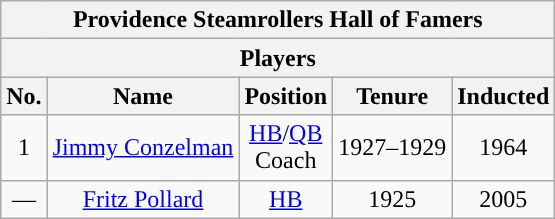<table class="wikitable" style="text-align:center">
<tr>
<th colspan="5">Providence Steamrollers Hall of Famers</th>
</tr>
<tr>
<th colspan="5">Players</th>
</tr>
<tr>
<th>No.</th>
<th>Name</th>
<th>Position</th>
<th>Tenure</th>
<th>Inducted</th>
</tr>
<tr>
<td>1</td>
<td><a href='#'>Jimmy Conzelman</a></td>
<td><a href='#'>HB</a>/<a href='#'>QB</a><br>Coach</td>
<td>1927–1929</td>
<td>1964</td>
</tr>
<tr>
<td>—</td>
<td><a href='#'>Fritz Pollard</a></td>
<td><a href='#'>HB</a></td>
<td>1925</td>
<td>2005</td>
</tr>
</table>
